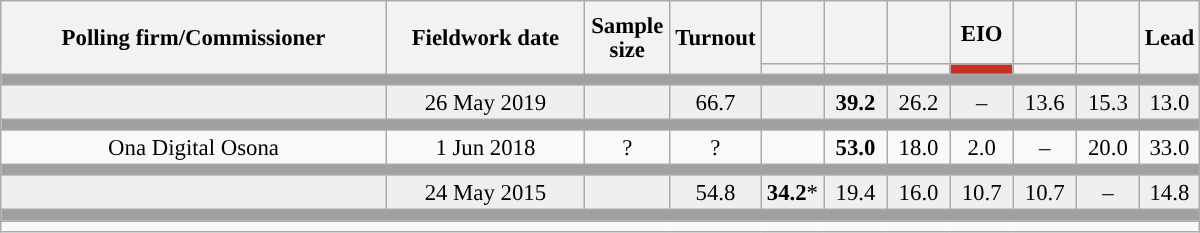<table class="wikitable collapsible collapsed" style="text-align:center; font-size:95%; line-height:16px;">
<tr style="height:42px;">
<th style="width:250px;" rowspan="2">Polling firm/Commissioner</th>
<th style="width:125px;" rowspan="2">Fieldwork date</th>
<th style="width:50px;" rowspan="2">Sample size</th>
<th style="width:45px;" rowspan="2">Turnout</th>
<th style="width:35px;"></th>
<th style="width:35px;"></th>
<th style="width:35px;"></th>
<th style="width:35px;">EIO</th>
<th style="width:35px;"></th>
<th style="width:35px;"></th>
<th style="width:30px;" rowspan="2">Lead</th>
</tr>
<tr>
<th style="color:inherit;background:"></th>
<th style="color:inherit;background:"></th>
<th style="color:inherit;background:"></th>
<th style="color:inherit;background:#C82F27;"></th>
<th style="color:inherit;background:"></th>
<th style="color:inherit;background:"></th>
</tr>
<tr>
<td colspan="11" style="background:#A0A0A0"></td>
</tr>
<tr style="background:#EFEFEF;">
<td><strong></strong></td>
<td>26 May 2019</td>
<td></td>
<td>66.7</td>
<td></td>
<td><strong>39.2</strong><br></td>
<td>26.2<br></td>
<td>–</td>
<td>13.6<br></td>
<td>15.3<br></td>
<td style="background:">13.0</td>
</tr>
<tr>
<td colspan="11" style="background:#A0A0A0"></td>
</tr>
<tr>
<td>Ona Digital Osona</td>
<td>1 Jun 2018</td>
<td>?</td>
<td>?</td>
<td></td>
<td><strong>53.0</strong></td>
<td>18.0</td>
<td>2.0</td>
<td>–</td>
<td>20.0</td>
<td style="background:">33.0</td>
</tr>
<tr>
<td colspan="11" style="background:#A0A0A0"></td>
</tr>
<tr style="background:#EFEFEF;">
<td><strong></strong></td>
<td>24 May 2015</td>
<td></td>
<td>54.8</td>
<td><strong>34.2</strong>*<br></td>
<td>19.4<br></td>
<td>16.0<br></td>
<td>10.7<br></td>
<td>10.7<br></td>
<td>–</td>
<td style="background:">14.8</td>
</tr>
<tr>
<td colspan="11" style="background:#A0A0A0"></td>
</tr>
<tr>
<td align="left" colspan="11"></td>
</tr>
</table>
